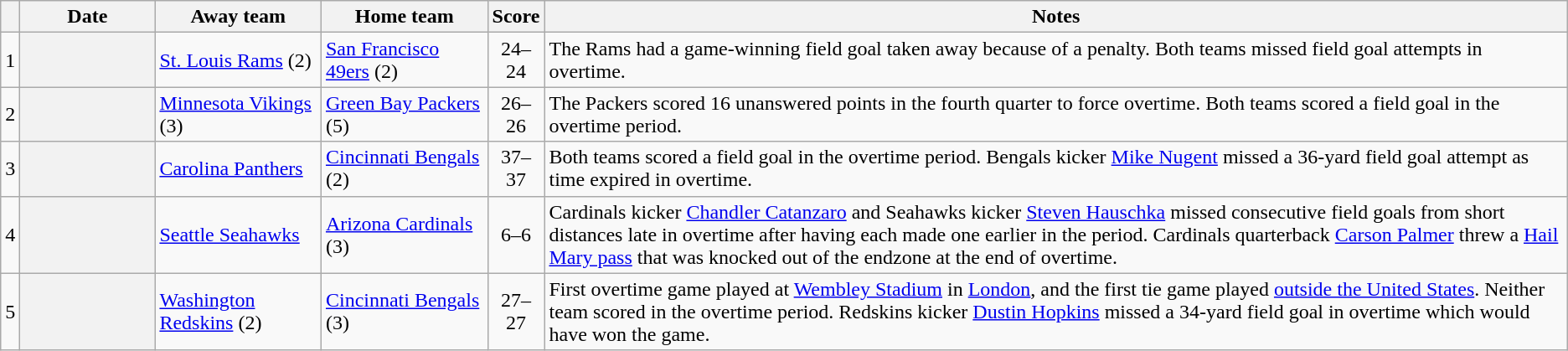<table class="wikitable plainrowheaders sortable">
<tr>
<th scope="col" width=1 class=unsortable></th>
<th scope="col" width=100>Date</th>
<th scope="col" width=125>Away team</th>
<th scope="col" width=125>Home team</th>
<th scope="col" width=1>Score</th>
<th scope="col" class=unsortable>Notes</th>
</tr>
<tr>
<td align=center>1</td>
<th scope="row"></th>
<td><a href='#'>St. Louis Rams</a> (2)</td>
<td><a href='#'>San Francisco 49ers</a> (2)</td>
<td align=center>24–24</td>
<td>The Rams had a game-winning field goal taken away because of a penalty. Both teams missed field goal attempts in overtime.</td>
</tr>
<tr>
<td align=center>2</td>
<th scope="row"></th>
<td><a href='#'>Minnesota Vikings</a> (3)</td>
<td><a href='#'>Green Bay Packers</a> (5)</td>
<td align="center">26–26</td>
<td>The Packers scored 16 unanswered points in the fourth quarter to force overtime. Both teams scored a field goal in the overtime period.</td>
</tr>
<tr>
<td align=center>3</td>
<th scope="row"></th>
<td><a href='#'>Carolina Panthers</a></td>
<td><a href='#'>Cincinnati Bengals</a> (2)</td>
<td align="center">37–37</td>
<td>Both teams scored a field goal in the overtime period. Bengals kicker <a href='#'>Mike Nugent</a> missed a 36-yard field goal attempt as time expired in overtime.</td>
</tr>
<tr>
<td align=center>4</td>
<th scope="row"></th>
<td><a href='#'>Seattle Seahawks</a></td>
<td><a href='#'>Arizona Cardinals</a> (3)</td>
<td align="center">6–6</td>
<td>Cardinals kicker <a href='#'>Chandler Catanzaro</a> and Seahawks kicker <a href='#'>Steven Hauschka</a> missed consecutive field goals from short distances late in overtime after having each made one earlier in the period. Cardinals quarterback <a href='#'>Carson Palmer</a> threw a <a href='#'>Hail Mary pass</a> that was knocked out of the endzone at the end of overtime.</td>
</tr>
<tr>
<td align=center>5</td>
<th scope="row"></th>
<td><a href='#'>Washington Redskins</a> (2)</td>
<td><a href='#'>Cincinnati Bengals</a> (3)</td>
<td align="center">27–27</td>
<td>First overtime game played at <a href='#'>Wembley Stadium</a> in <a href='#'>London</a>, and the first tie game played <a href='#'>outside the United States</a>. Neither team scored in the overtime period. Redskins kicker <a href='#'>Dustin Hopkins</a> missed a 34-yard field goal in overtime which would have won the game.</td>
</tr>
</table>
